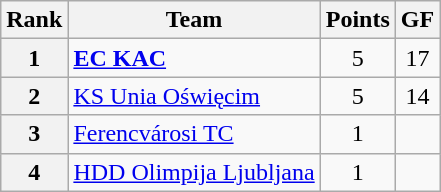<table class="wikitable" style="text-align: center;">
<tr>
<th>Rank</th>
<th>Team</th>
<th>Points</th>
<th>GF</th>
</tr>
<tr>
<th>1</th>
<td style="text-align: left;"> <strong><a href='#'>EC KAC</a></strong></td>
<td>5</td>
<td>17</td>
</tr>
<tr>
<th>2</th>
<td style="text-align: left;"> <a href='#'>KS Unia Oświęcim</a></td>
<td>5</td>
<td>14</td>
</tr>
<tr>
<th>3</th>
<td style="text-align: left;"> <a href='#'>Ferencvárosi TC</a></td>
<td>1</td>
<td></td>
</tr>
<tr>
<th>4</th>
<td style="text-align: left;"> <a href='#'>HDD Olimpija Ljubljana</a></td>
<td>1</td>
<td></td>
</tr>
</table>
